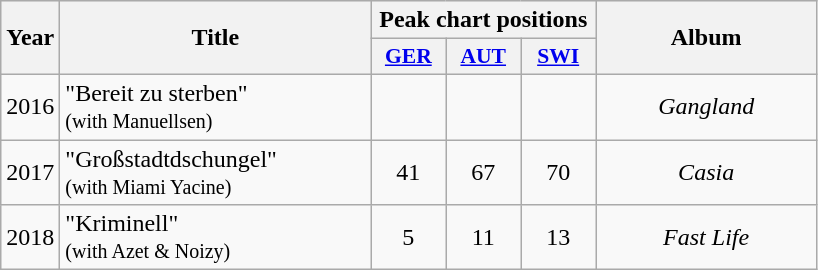<table class="wikitable">
<tr style="background: #eeeeee;">
<th style="width: 20px;" rowspan="2">Year</th>
<th style="width: 200px;" rowspan="2">Title</th>
<th colspan="3">Peak chart positions</th>
<th style="width: 140px;" rowspan="2">Album</th>
</tr>
<tr style="background: #eeeeee;">
<th scope="col" style="width:3em;font-size:90%;"><a href='#'>GER</a><br></th>
<th scope="col" style="width:3em;font-size:90%;"><a href='#'>AUT</a><br></th>
<th scope="col" style="width:3em;font-size:90%;"><a href='#'>SWI</a><br></th>
</tr>
<tr>
<td>2016</td>
<td>"Bereit zu sterben" <br><small>(with Manuellsen)</small></td>
<td align="center"></td>
<td align="center"></td>
<td align="center"></td>
<td align="center"><em>Gangland</em></td>
</tr>
<tr>
<td>2017</td>
<td>"Großstadtdschungel" <br><small>(with Miami Yacine)</small></td>
<td align="center">41</td>
<td align="center">67</td>
<td align="center">70</td>
<td align="center"><em>Casia</em></td>
</tr>
<tr>
<td>2018</td>
<td>"Kriminell" <br><small>(with Azet & Noizy)</small></td>
<td align="center">5</td>
<td align="center">11</td>
<td align="center">13</td>
<td align="center"><em>Fast Life</em></td>
</tr>
</table>
